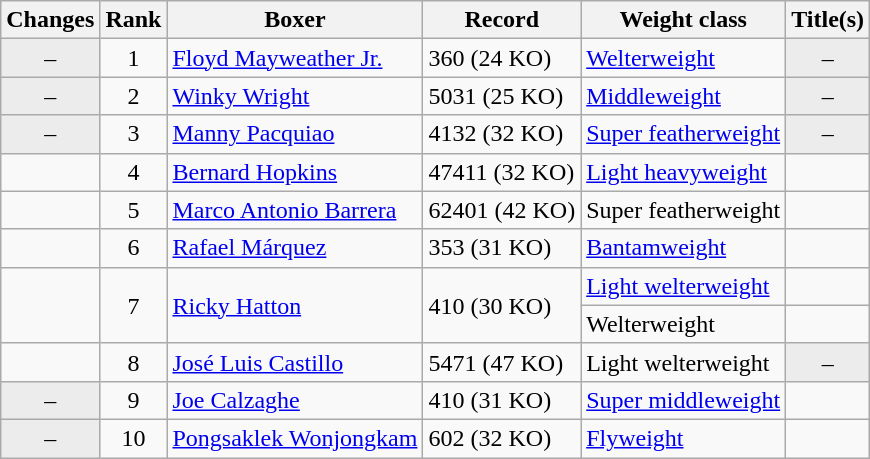<table class="wikitable ">
<tr>
<th>Changes</th>
<th>Rank</th>
<th>Boxer</th>
<th>Record</th>
<th>Weight class</th>
<th>Title(s)</th>
</tr>
<tr>
<td align=center bgcolor=#ECECEC>–</td>
<td align=center>1</td>
<td><a href='#'>Floyd Mayweather Jr.</a></td>
<td>360 (24 KO)</td>
<td><a href='#'>Welterweight</a></td>
<td align=center bgcolor=#ECECEC data-sort-value="Z">–</td>
</tr>
<tr>
<td align=center bgcolor=#ECECEC>–</td>
<td align=center>2</td>
<td><a href='#'>Winky Wright</a></td>
<td>5031 (25 KO)</td>
<td><a href='#'>Middleweight</a></td>
<td align=center bgcolor=#ECECEC data-sort-value="Z">–</td>
</tr>
<tr>
<td align=center bgcolor=#ECECEC>–</td>
<td align=center>3</td>
<td><a href='#'>Manny Pacquiao</a></td>
<td>4132 (32 KO)</td>
<td><a href='#'>Super featherweight</a></td>
<td align=center bgcolor=#ECECEC data-sort-value="Z">–</td>
</tr>
<tr>
<td align=center></td>
<td align=center>4</td>
<td><a href='#'>Bernard Hopkins</a></td>
<td>47411 (32 KO)</td>
<td><a href='#'>Light heavyweight</a></td>
<td></td>
</tr>
<tr>
<td align=center></td>
<td align=center>5</td>
<td><a href='#'>Marco Antonio Barrera</a></td>
<td>62401 (42 KO)</td>
<td>Super featherweight</td>
<td></td>
</tr>
<tr>
<td align=center></td>
<td align=center>6</td>
<td><a href='#'>Rafael Márquez</a></td>
<td>353 (31 KO)</td>
<td><a href='#'>Bantamweight</a></td>
<td></td>
</tr>
<tr>
<td rowspan=2 align=center></td>
<td rowspan=2 align=center>7</td>
<td rowspan=2><a href='#'>Ricky Hatton</a></td>
<td rowspan=2>410 (30 KO)</td>
<td><a href='#'>Light welterweight</a></td>
<td></td>
</tr>
<tr>
<td>Welterweight</td>
<td></td>
</tr>
<tr>
<td align=center></td>
<td align=center>8</td>
<td><a href='#'>José Luis Castillo</a></td>
<td>5471 (47 KO)</td>
<td>Light welterweight</td>
<td align=center bgcolor=#ECECEC data-sort-value="Z">–</td>
</tr>
<tr>
<td align=center bgcolor=#ECECEC>–</td>
<td align=center>9</td>
<td><a href='#'>Joe Calzaghe</a></td>
<td>410 (31 KO)</td>
<td><a href='#'>Super middleweight</a></td>
<td></td>
</tr>
<tr>
<td align=center bgcolor=#ECECEC>–</td>
<td align=center>10</td>
<td><a href='#'>Pongsaklek Wonjongkam</a></td>
<td>602 (32 KO)</td>
<td><a href='#'>Flyweight</a></td>
<td></td>
</tr>
</table>
